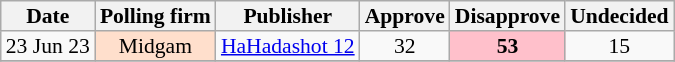<table class="wikitable sortable" style="text-align:center; font-size:90%; line-height:13px">
<tr>
<th>Date</th>
<th>Polling firm</th>
<th>Publisher</th>
<th>Approve</th>
<th>Disapprove</th>
<th>Undecided</th>
</tr>
<tr>
<td data-sort-value=2023-06-23>23 Jun 23</td>
<td style=background:#FFDFCC>Midgam</td>
<td><a href='#'>HaHadashot 12</a></td>
<td>32</td>
<td style=background:pink><strong>53</strong></td>
<td>15</td>
</tr>
<tr>
</tr>
</table>
